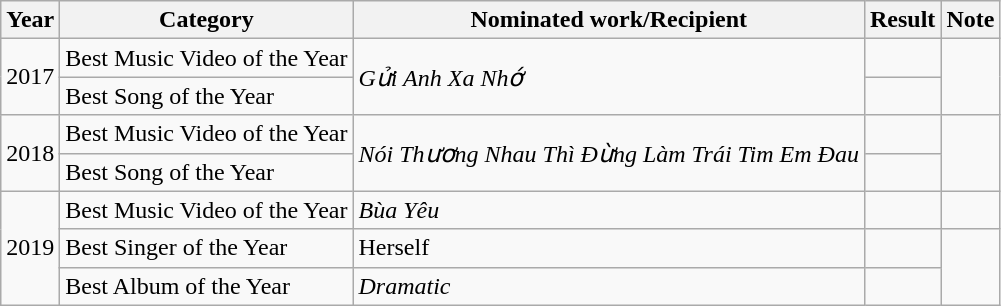<table class="wikitable">
<tr>
<th>Year</th>
<th>Category</th>
<th>Nominated work/Recipient</th>
<th>Result</th>
<th>Note</th>
</tr>
<tr>
<td rowspan="2">2017</td>
<td>Best Music Video of the Year</td>
<td rowspan="2"><em>Gửi Anh Xa Nhớ</em></td>
<td></td>
<td rowspan="2"></td>
</tr>
<tr>
<td>Best Song of the Year</td>
<td></td>
</tr>
<tr>
<td rowspan="2">2018</td>
<td>Best Music Video of the Year</td>
<td rowspan="2"><em>Nói Thương Nhau Thì Đừng Làm Trái Tim Em Đau</em></td>
<td></td>
<td rowspan="2"></td>
</tr>
<tr>
<td>Best Song of the Year</td>
<td></td>
</tr>
<tr>
<td rowspan="3">2019</td>
<td>Best Music Video of the Year</td>
<td><em>Bùa Yêu</em></td>
<td></td>
<td></td>
</tr>
<tr>
<td>Best Singer of the Year</td>
<td>Herself</td>
<td></td>
<td rowspan="2"></td>
</tr>
<tr>
<td>Best Album of the Year</td>
<td><em>Dramatic</em></td>
<td></td>
</tr>
</table>
